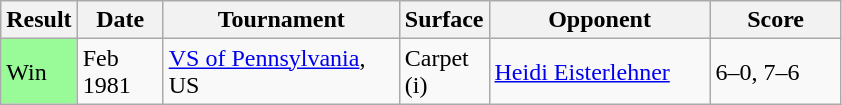<table class="sortable wikitable">
<tr>
<th>Result</th>
<th style="width:50px">Date</th>
<th style="width:150px">Tournament</th>
<th style="width:50px">Surface</th>
<th style="width:140px">Opponent</th>
<th style="width:80px">Score</th>
</tr>
<tr>
<td style="background:#98fb98;">Win</td>
<td>Feb 1981</td>
<td><a href='#'>VS of Pennsylvania</a>, US</td>
<td>Carpet (i)</td>
<td> <a href='#'>Heidi Eisterlehner</a></td>
<td>6–0, 7–6</td>
</tr>
</table>
